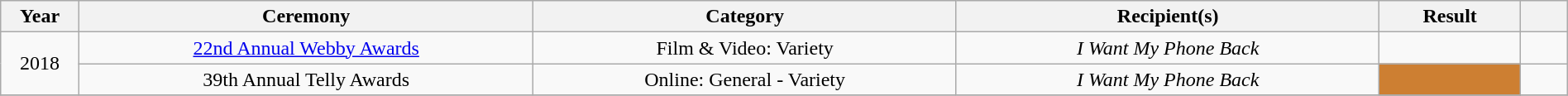<table class="wikitable sortable plainrowheaders" style="width:100%;">
<tr>
<th scope="col" width="5%">Year</th>
<th scope="col" width="29%">Ceremony</th>
<th scope="col" width="27%">Category</th>
<th scope="col" width="27%">Recipient(s)</th>
<th scope="col" width="9%">Result</th>
<th scope="col" width="3%" class="unsortable"></th>
</tr>
<tr>
<td rowspan="2" align="center">2018</td>
<td align="center"><a href='#'>22nd Annual Webby Awards</a></td>
<td align="center">Film & Video: Variety</td>
<td align="center"><em>I Want My Phone Back</em></td>
<td></td>
<td align="center"></td>
</tr>
<tr>
<td align="center">39th Annual Telly Awards</td>
<td align="center">Online: General - Variety</td>
<td align="center"><em>I Want My Phone Back</em></td>
<td align="center" bgcolor="#CD7F32"></td>
<td align="center"></td>
</tr>
<tr>
</tr>
</table>
